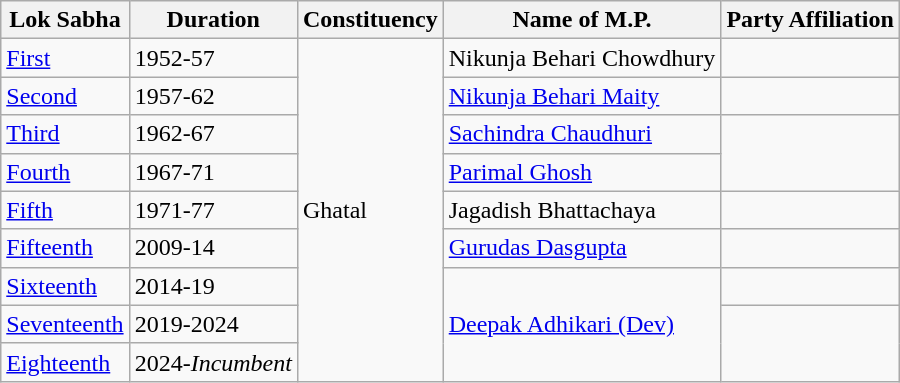<table class="wikitable sortable">
<tr>
<th>Lok Sabha</th>
<th>Duration</th>
<th>Constituency</th>
<th>Name of M.P.</th>
<th colspan=2>Party Affiliation</th>
</tr>
<tr>
<td><a href='#'>First</a></td>
<td>1952-57</td>
<td rowspan=9>Ghatal</td>
<td>Nikunja Behari Chowdhury</td>
<td></td>
</tr>
<tr>
<td><a href='#'>Second</a></td>
<td>1957-62</td>
<td><a href='#'>Nikunja Behari Maity</a></td>
<td></td>
</tr>
<tr>
<td><a href='#'>Third</a></td>
<td>1962-67</td>
<td><a href='#'>Sachindra Chaudhuri</a></td>
</tr>
<tr>
<td><a href='#'>Fourth</a></td>
<td>1967-71</td>
<td><a href='#'>Parimal Ghosh</a></td>
</tr>
<tr>
<td><a href='#'>Fifth</a></td>
<td>1971-77</td>
<td>Jagadish Bhattachaya</td>
<td></td>
</tr>
<tr>
<td><a href='#'>Fifteenth</a></td>
<td>2009-14</td>
<td><a href='#'>Gurudas Dasgupta</a></td>
<td></td>
</tr>
<tr>
<td><a href='#'>Sixteenth</a></td>
<td>2014-19</td>
<td rowspan="3"><a href='#'>Deepak Adhikari (Dev)</a></td>
<td></td>
</tr>
<tr>
<td><a href='#'>Seventeenth</a></td>
<td>2019-2024</td>
</tr>
<tr>
<td><a href='#'>Eighteenth</a></td>
<td>2024-<em>Incumbent</em></td>
</tr>
</table>
